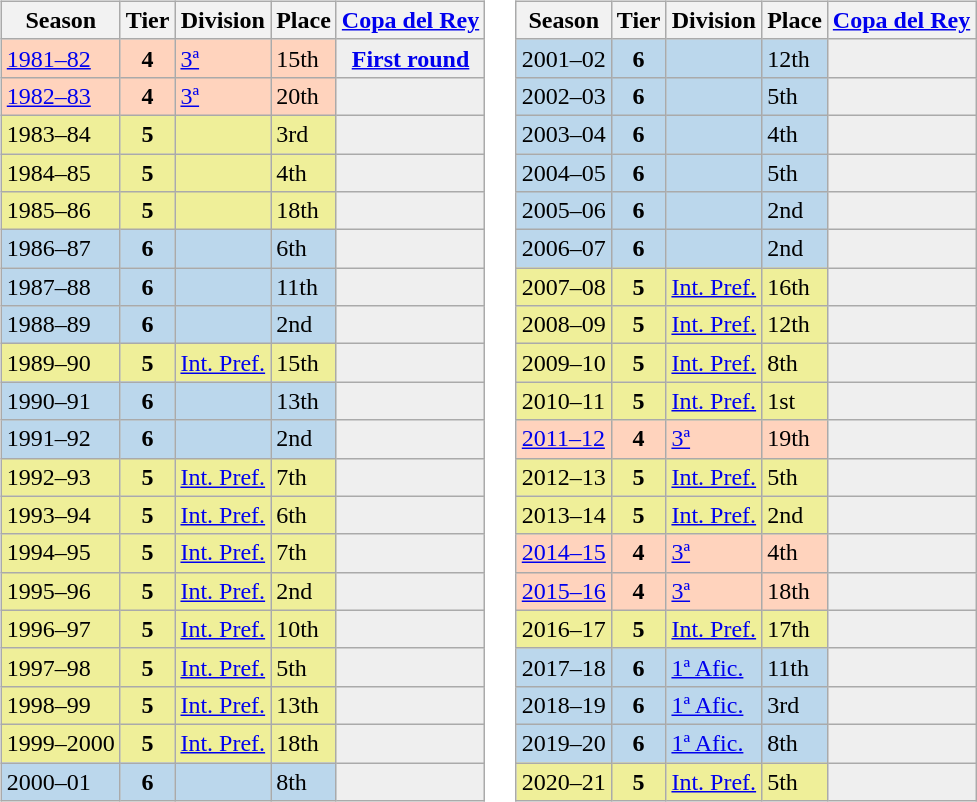<table>
<tr>
<td valign="top" width=0%><br><table class="wikitable">
<tr style="background:#f0f6fa;">
<th>Season</th>
<th>Tier</th>
<th>Division</th>
<th>Place</th>
<th><a href='#'>Copa del Rey</a></th>
</tr>
<tr>
<td style="background:#FFD3BD;"><a href='#'>1981–82</a></td>
<th style="background:#FFD3BD;">4</th>
<td style="background:#FFD3BD;"><a href='#'>3ª</a></td>
<td style="background:#FFD3BD;">15th</td>
<th style="background:#efefef;"><a href='#'>First round</a></th>
</tr>
<tr>
<td style="background:#FFD3BD;"><a href='#'>1982–83</a></td>
<th style="background:#FFD3BD;">4</th>
<td style="background:#FFD3BD;"><a href='#'>3ª</a></td>
<td style="background:#FFD3BD;">20th</td>
<td style="background:#efefef;"></td>
</tr>
<tr>
<td style="background:#EFEF99;">1983–84</td>
<th style="background:#EFEF99;">5</th>
<td style="background:#EFEF99;"></td>
<td style="background:#EFEF99;">3rd</td>
<th style="background:#efefef;"></th>
</tr>
<tr>
<td style="background:#EFEF99;">1984–85</td>
<th style="background:#EFEF99;">5</th>
<td style="background:#EFEF99;"></td>
<td style="background:#EFEF99;">4th</td>
<th style="background:#efefef;"></th>
</tr>
<tr>
<td style="background:#EFEF99;">1985–86</td>
<th style="background:#EFEF99;">5</th>
<td style="background:#EFEF99;"></td>
<td style="background:#EFEF99;">18th</td>
<th style="background:#efefef;"></th>
</tr>
<tr>
<td style="background:#BBD7EC;">1986–87</td>
<th style="background:#BBD7EC;">6</th>
<td style="background:#BBD7EC;"></td>
<td style="background:#BBD7EC;">6th</td>
<th style="background:#efefef;"></th>
</tr>
<tr>
<td style="background:#BBD7EC;">1987–88</td>
<th style="background:#BBD7EC;">6</th>
<td style="background:#BBD7EC;"></td>
<td style="background:#BBD7EC;">11th</td>
<th style="background:#efefef;"></th>
</tr>
<tr>
<td style="background:#BBD7EC;">1988–89</td>
<th style="background:#BBD7EC;">6</th>
<td style="background:#BBD7EC;"></td>
<td style="background:#BBD7EC;">2nd</td>
<th style="background:#efefef;"></th>
</tr>
<tr>
<td style="background:#EFEF99;">1989–90</td>
<th style="background:#EFEF99;">5</th>
<td style="background:#EFEF99;"><a href='#'>Int. Pref.</a></td>
<td style="background:#EFEF99;">15th</td>
<th style="background:#efefef;"></th>
</tr>
<tr>
<td style="background:#BBD7EC;">1990–91</td>
<th style="background:#BBD7EC;">6</th>
<td style="background:#BBD7EC;"></td>
<td style="background:#BBD7EC;">13th</td>
<th style="background:#efefef;"></th>
</tr>
<tr>
<td style="background:#BBD7EC;">1991–92</td>
<th style="background:#BBD7EC;">6</th>
<td style="background:#BBD7EC;"></td>
<td style="background:#BBD7EC;">2nd</td>
<th style="background:#efefef;"></th>
</tr>
<tr>
<td style="background:#EFEF99;">1992–93</td>
<th style="background:#EFEF99;">5</th>
<td style="background:#EFEF99;"><a href='#'>Int. Pref.</a></td>
<td style="background:#EFEF99;">7th</td>
<th style="background:#efefef;"></th>
</tr>
<tr>
<td style="background:#EFEF99;">1993–94</td>
<th style="background:#EFEF99;">5</th>
<td style="background:#EFEF99;"><a href='#'>Int. Pref.</a></td>
<td style="background:#EFEF99;">6th</td>
<th style="background:#efefef;"></th>
</tr>
<tr>
<td style="background:#EFEF99;">1994–95</td>
<th style="background:#EFEF99;">5</th>
<td style="background:#EFEF99;"><a href='#'>Int. Pref.</a></td>
<td style="background:#EFEF99;">7th</td>
<th style="background:#efefef;"></th>
</tr>
<tr>
<td style="background:#EFEF99;">1995–96</td>
<th style="background:#EFEF99;">5</th>
<td style="background:#EFEF99;"><a href='#'>Int. Pref.</a></td>
<td style="background:#EFEF99;">2nd</td>
<th style="background:#efefef;"></th>
</tr>
<tr>
<td style="background:#EFEF99;">1996–97</td>
<th style="background:#EFEF99;">5</th>
<td style="background:#EFEF99;"><a href='#'>Int. Pref.</a></td>
<td style="background:#EFEF99;">10th</td>
<th style="background:#efefef;"></th>
</tr>
<tr>
<td style="background:#EFEF99;">1997–98</td>
<th style="background:#EFEF99;">5</th>
<td style="background:#EFEF99;"><a href='#'>Int. Pref.</a></td>
<td style="background:#EFEF99;">5th</td>
<th style="background:#efefef;"></th>
</tr>
<tr>
<td style="background:#EFEF99;">1998–99</td>
<th style="background:#EFEF99;">5</th>
<td style="background:#EFEF99;"><a href='#'>Int. Pref.</a></td>
<td style="background:#EFEF99;">13th</td>
<th style="background:#efefef;"></th>
</tr>
<tr>
<td style="background:#EFEF99;">1999–2000</td>
<th style="background:#EFEF99;">5</th>
<td style="background:#EFEF99;"><a href='#'>Int. Pref.</a></td>
<td style="background:#EFEF99;">18th</td>
<th style="background:#efefef;"></th>
</tr>
<tr>
<td style="background:#BBD7EC;">2000–01</td>
<th style="background:#BBD7EC;">6</th>
<td style="background:#BBD7EC;"></td>
<td style="background:#BBD7EC;">8th</td>
<th style="background:#efefef;"></th>
</tr>
</table>
</td>
<td valign="top" width=0%><br><table class="wikitable">
<tr style="background:#f0f6fa;">
<th>Season</th>
<th>Tier</th>
<th>Division</th>
<th>Place</th>
<th><a href='#'>Copa del Rey</a></th>
</tr>
<tr>
<td style="background:#BBD7EC;">2001–02</td>
<th style="background:#BBD7EC;">6</th>
<td style="background:#BBD7EC;"></td>
<td style="background:#BBD7EC;">12th</td>
<th style="background:#efefef;"></th>
</tr>
<tr>
<td style="background:#BBD7EC;">2002–03</td>
<th style="background:#BBD7EC;">6</th>
<td style="background:#BBD7EC;"></td>
<td style="background:#BBD7EC;">5th</td>
<th style="background:#efefef;"></th>
</tr>
<tr>
<td style="background:#BBD7EC;">2003–04</td>
<th style="background:#BBD7EC;">6</th>
<td style="background:#BBD7EC;"></td>
<td style="background:#BBD7EC;">4th</td>
<th style="background:#efefef;"></th>
</tr>
<tr>
<td style="background:#BBD7EC;">2004–05</td>
<th style="background:#BBD7EC;">6</th>
<td style="background:#BBD7EC;"></td>
<td style="background:#BBD7EC;">5th</td>
<th style="background:#efefef;"></th>
</tr>
<tr>
<td style="background:#BBD7EC;">2005–06</td>
<th style="background:#BBD7EC;">6</th>
<td style="background:#BBD7EC;"></td>
<td style="background:#BBD7EC;">2nd</td>
<th style="background:#efefef;"></th>
</tr>
<tr>
<td style="background:#BBD7EC;">2006–07</td>
<th style="background:#BBD7EC;">6</th>
<td style="background:#BBD7EC;"></td>
<td style="background:#BBD7EC;">2nd</td>
<th style="background:#efefef;"></th>
</tr>
<tr>
<td style="background:#EFEF99;">2007–08</td>
<th style="background:#EFEF99;">5</th>
<td style="background:#EFEF99;"><a href='#'>Int. Pref.</a></td>
<td style="background:#EFEF99;">16th</td>
<th style="background:#efefef;"></th>
</tr>
<tr>
<td style="background:#EFEF99;">2008–09</td>
<th style="background:#EFEF99;">5</th>
<td style="background:#EFEF99;"><a href='#'>Int. Pref.</a></td>
<td style="background:#EFEF99;">12th</td>
<th style="background:#efefef;"></th>
</tr>
<tr>
<td style="background:#EFEF99;">2009–10</td>
<th style="background:#EFEF99;">5</th>
<td style="background:#EFEF99;"><a href='#'>Int. Pref.</a></td>
<td style="background:#EFEF99;">8th</td>
<th style="background:#efefef;"></th>
</tr>
<tr>
<td style="background:#EFEF99;">2010–11</td>
<th style="background:#EFEF99;">5</th>
<td style="background:#EFEF99;"><a href='#'>Int. Pref.</a></td>
<td style="background:#EFEF99;">1st</td>
<th style="background:#efefef;"></th>
</tr>
<tr>
<td style="background:#FFD3BD;"><a href='#'>2011–12</a></td>
<th style="background:#FFD3BD;">4</th>
<td style="background:#FFD3BD;"><a href='#'>3ª</a></td>
<td style="background:#FFD3BD;">19th</td>
<td style="background:#efefef;"></td>
</tr>
<tr>
<td style="background:#EFEF99;">2012–13</td>
<th style="background:#EFEF99;">5</th>
<td style="background:#EFEF99;"><a href='#'>Int. Pref.</a></td>
<td style="background:#EFEF99;">5th</td>
<th style="background:#efefef;"></th>
</tr>
<tr>
<td style="background:#EFEF99;">2013–14</td>
<th style="background:#EFEF99;">5</th>
<td style="background:#EFEF99;"><a href='#'>Int. Pref.</a></td>
<td style="background:#EFEF99;">2nd</td>
<th style="background:#efefef;"></th>
</tr>
<tr>
<td style="background:#FFD3BD;"><a href='#'>2014–15</a></td>
<th style="background:#FFD3BD;">4</th>
<td style="background:#FFD3BD;"><a href='#'>3ª</a></td>
<td style="background:#FFD3BD;">4th</td>
<td style="background:#efefef;"></td>
</tr>
<tr>
<td style="background:#FFD3BD;"><a href='#'>2015–16</a></td>
<th style="background:#FFD3BD;">4</th>
<td style="background:#FFD3BD;"><a href='#'>3ª</a></td>
<td style="background:#FFD3BD;">18th</td>
<td style="background:#efefef;"></td>
</tr>
<tr>
<td style="background:#EFEF99;">2016–17</td>
<th style="background:#EFEF99;">5</th>
<td style="background:#EFEF99;"><a href='#'>Int. Pref.</a></td>
<td style="background:#EFEF99;">17th</td>
<th style="background:#efefef;"></th>
</tr>
<tr>
<td style="background:#BBD7EC;">2017–18</td>
<th style="background:#BBD7EC;">6</th>
<td style="background:#BBD7EC;"><a href='#'>1ª Afic.</a></td>
<td style="background:#BBD7EC;">11th</td>
<th style="background:#efefef;"></th>
</tr>
<tr>
<td style="background:#BBD7EC;">2018–19</td>
<th style="background:#BBD7EC;">6</th>
<td style="background:#BBD7EC;"><a href='#'>1ª Afic.</a></td>
<td style="background:#BBD7EC;">3rd</td>
<th style="background:#efefef;"></th>
</tr>
<tr>
<td style="background:#BBD7EC;">2019–20</td>
<th style="background:#BBD7EC;">6</th>
<td style="background:#BBD7EC;"><a href='#'>1ª Afic.</a></td>
<td style="background:#BBD7EC;">8th</td>
<th style="background:#efefef;"></th>
</tr>
<tr>
<td style="background:#EFEF99;">2020–21</td>
<th style="background:#EFEF99;">5</th>
<td style="background:#EFEF99;"><a href='#'>Int. Pref.</a></td>
<td style="background:#EFEF99;">5th</td>
<th style="background:#efefef;"></th>
</tr>
</table>
</td>
</tr>
</table>
